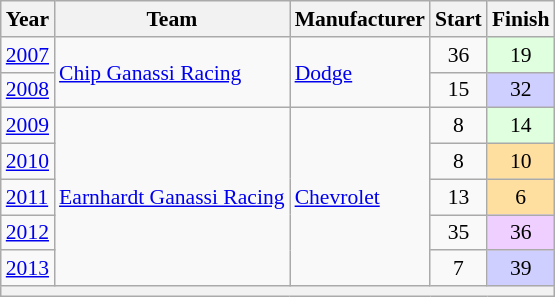<table class="wikitable" style="font-size: 90%;">
<tr>
<th>Year</th>
<th>Team</th>
<th>Manufacturer</th>
<th>Start</th>
<th>Finish</th>
</tr>
<tr>
<td><a href='#'>2007</a></td>
<td rowspan=2 nowrap><a href='#'>Chip Ganassi Racing</a></td>
<td rowspan=2><a href='#'>Dodge</a></td>
<td align=center>36</td>
<td align=center style="background:#DFFFDF;">19</td>
</tr>
<tr>
<td><a href='#'>2008</a></td>
<td align=center>15</td>
<td align=center style="background:#CFCFFF;">32</td>
</tr>
<tr>
<td><a href='#'>2009</a></td>
<td rowspan=5 nowrap><a href='#'>Earnhardt Ganassi Racing</a></td>
<td rowspan=5><a href='#'>Chevrolet</a></td>
<td align=center>8</td>
<td align=center style="background:#DFFFDF;">14</td>
</tr>
<tr>
<td><a href='#'>2010</a></td>
<td align=center>8</td>
<td align=center style="background:#FFDF9F;">10</td>
</tr>
<tr>
<td><a href='#'>2011</a></td>
<td align=center>13</td>
<td align=center style="background:#FFDF9F;">6</td>
</tr>
<tr>
<td><a href='#'>2012</a></td>
<td align=center>35</td>
<td align=center style="background:#EFCFFF;">36</td>
</tr>
<tr>
<td><a href='#'>2013</a></td>
<td align=center>7</td>
<td align=center style="background:#CFCFFF;">39</td>
</tr>
<tr>
<th colspan="5"></th>
</tr>
</table>
